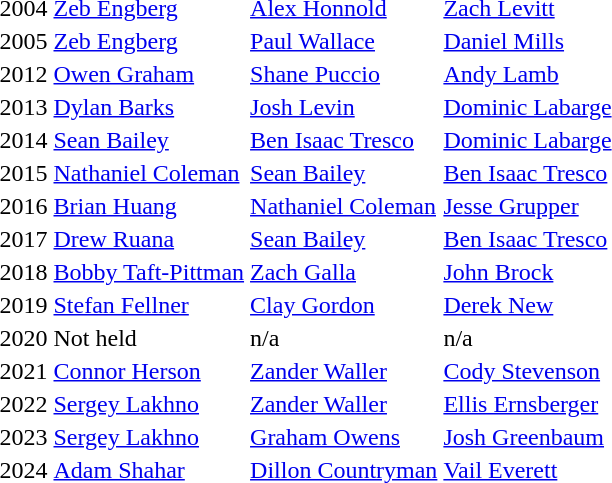<table>
<tr>
<td style="text-align:center;">2004</td>
<td><a href='#'>Zeb Engberg</a></td>
<td><a href='#'>Alex Honnold</a></td>
<td><a href='#'>Zach Levitt</a></td>
</tr>
<tr>
<td style="text-align:center;">2005</td>
<td><a href='#'>Zeb Engberg</a></td>
<td><a href='#'>Paul Wallace</a></td>
<td><a href='#'>Daniel Mills</a></td>
</tr>
<tr>
<td style="text-align:center;">2012</td>
<td><a href='#'>Owen Graham</a></td>
<td><a href='#'>Shane Puccio</a></td>
<td><a href='#'>Andy Lamb</a></td>
</tr>
<tr>
<td style="text-align:center;">2013</td>
<td><a href='#'>Dylan Barks</a></td>
<td><a href='#'>Josh Levin</a></td>
<td><a href='#'>Dominic Labarge</a></td>
</tr>
<tr>
<td style="text-align:center;">2014</td>
<td><a href='#'>Sean Bailey</a></td>
<td><a href='#'>Ben Isaac Tresco</a></td>
<td><a href='#'>Dominic Labarge</a></td>
</tr>
<tr>
<td style="text-align:center;">2015</td>
<td><a href='#'>Nathaniel Coleman</a></td>
<td><a href='#'>Sean Bailey</a></td>
<td><a href='#'>Ben Isaac Tresco</a></td>
</tr>
<tr>
<td style="text-align:center;">2016</td>
<td><a href='#'>Brian Huang</a></td>
<td><a href='#'>Nathaniel Coleman</a></td>
<td><a href='#'>Jesse Grupper</a></td>
</tr>
<tr>
<td style="text-align:center;">2017</td>
<td><a href='#'>Drew Ruana</a></td>
<td><a href='#'>Sean Bailey</a></td>
<td><a href='#'>Ben Isaac Tresco</a></td>
</tr>
<tr>
<td style="text-align:center;">2018</td>
<td><a href='#'>Bobby Taft-Pittman</a></td>
<td><a href='#'>Zach Galla</a></td>
<td><a href='#'>John Brock</a></td>
</tr>
<tr>
<td style="text-align:center;">2019</td>
<td><a href='#'>Stefan Fellner</a></td>
<td><a href='#'>Clay Gordon</a></td>
<td><a href='#'>Derek New</a></td>
</tr>
<tr>
<td style="text-align:center;">2020</td>
<td>Not held</td>
<td>n/a</td>
<td>n/a</td>
</tr>
<tr>
<td style="text-align:center;">2021</td>
<td><a href='#'>Connor Herson</a></td>
<td><a href='#'>Zander Waller</a></td>
<td><a href='#'>Cody Stevenson</a></td>
</tr>
<tr>
<td style="text-align:center;">2022</td>
<td><a href='#'>Sergey Lakhno</a></td>
<td><a href='#'>Zander Waller</a></td>
<td><a href='#'>Ellis Ernsberger</a></td>
</tr>
<tr>
<td style="text-align:center;">2023</td>
<td><a href='#'>Sergey Lakhno</a></td>
<td><a href='#'>Graham Owens</a></td>
<td><a href='#'>Josh Greenbaum</a></td>
</tr>
<tr>
<td style="text-align:center;">2024</td>
<td><a href='#'>Adam Shahar</a></td>
<td><a href='#'>Dillon Countryman</a></td>
<td><a href='#'>Vail Everett</a></td>
</tr>
</table>
